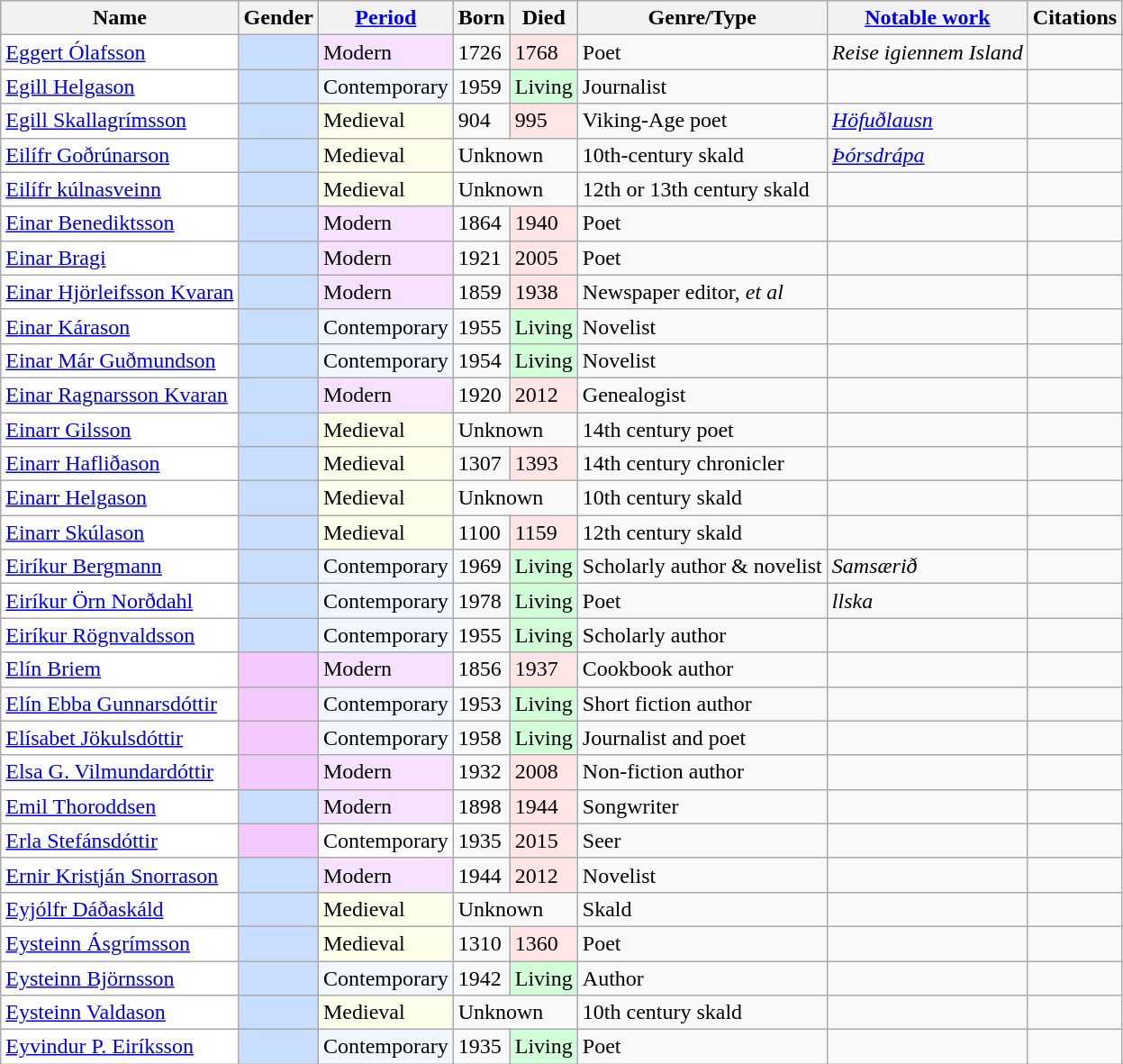<table class="wikitable sortable sort-under" summary="The first column lists the names, starting with given name, then surname. The next column gives the gender. The next three columns give details on when the individual lived, then the specialisation of the individual, with a notable work and citations following.">
<tr>
<th scope="col">Name</th>
<th scope="col">Gender</th>
<th scope="col" class="unsortable"><a href='#'>Period</a></th>
<th scope="col">Born</th>
<th scope="col">Died</th>
<th scope="col" class="unsortable" abbr="type">Genre/Type</th>
<th class="unsortable" scope="col"><a href='#'>Notable work</a></th>
<th scope="col" class="unsortable">Citations</th>
</tr>
<tr>
<td style="background:white"><a href='#'>Eggert Ólafsson</a></td>
<td style="background:#c9ddff"></td>
<td style="background:#f6e2ff">Modern</td>
<td>1726</td>
<td style="background:#ffe5e5">1768</td>
<td>Poet</td>
<td><em>Reise igiennem Island</em></td>
<td></td>
</tr>
<tr>
<td style="background:white"><a href='#'>Egill Helgason</a></td>
<td style="background:#c9ddff"></td>
<td style="background:#f2f7ff">Contemporary</td>
<td>1959</td>
<td style="background:#d3ffd8">Living</td>
<td>Journalist</td>
<td></td>
<td></td>
</tr>
<tr>
<td style="background:white"><a href='#'>Egill Skallagrímsson</a></td>
<td style="background:#c9ddff"></td>
<td style="background:#fdffea">Medieval</td>
<td>904</td>
<td style="background:#ffe5e5">995</td>
<td>Viking-Age poet</td>
<td><em><a href='#'>Höfuðlausn</a></em></td>
<td></td>
</tr>
<tr>
<td style="background:white"><a href='#'>Eilífr Goðrúnarson</a></td>
<td style="background:#c9ddff"></td>
<td style="background:#fdffea">Medieval</td>
<td colspan="2">Unknown</td>
<td>10th-century skald</td>
<td><em><a href='#'>Þórsdrápa</a></em></td>
<td></td>
</tr>
<tr>
<td style="background:white"><a href='#'>Eilífr kúlnasveinn</a></td>
<td style="background:#c9ddff"></td>
<td style="background:#fdffea">Medieval</td>
<td colspan="2">Unknown</td>
<td>12th or 13th century skald</td>
<td></td>
<td></td>
</tr>
<tr>
<td style="background:white"><a href='#'>Einar Benediktsson</a></td>
<td style="background:#c9ddff"></td>
<td style="background:#f6e2ff">Modern</td>
<td>1864</td>
<td style="background:#ffe5e5">1940</td>
<td>Poet</td>
<td></td>
<td></td>
</tr>
<tr>
<td style="background:white"><a href='#'>Einar Bragi</a></td>
<td style="background:#c9ddff"></td>
<td style="background:#f6e2ff">Modern</td>
<td>1921</td>
<td style="background:#ffe5e5">2005</td>
<td>Poet</td>
<td></td>
<td></td>
</tr>
<tr>
<td style="background:white"><a href='#'>Einar Hjörleifsson Kvaran</a></td>
<td style="background:#c9ddff"></td>
<td style="background:#f6e2ff">Modern</td>
<td>1859</td>
<td style="background:#ffe5e5">1938</td>
<td>Newspaper editor, <em>et al</em></td>
<td></td>
<td></td>
</tr>
<tr>
<td style="background:white"><a href='#'>Einar Kárason</a></td>
<td style="background:#c9ddff"></td>
<td style="background:#f2f7ff">Contemporary</td>
<td>1955</td>
<td style="background:#d3ffd8">Living</td>
<td>Novelist</td>
<td></td>
<td></td>
</tr>
<tr>
<td style="background:white"><a href='#'>Einar Már Guðmundson</a></td>
<td style="background:#c9ddff"></td>
<td style="background:#f2f7ff">Contemporary</td>
<td>1954</td>
<td style="background:#d3ffd8">Living</td>
<td>Novelist</td>
<td></td>
<td></td>
</tr>
<tr>
<td style="background:white"><a href='#'>Einar Ragnarsson Kvaran</a></td>
<td style="background:#c9ddff"></td>
<td style="background:#f6e2ff">Modern</td>
<td>1920</td>
<td style="background:#ffe5e5">2012</td>
<td>Genealogist</td>
<td></td>
<td></td>
</tr>
<tr>
<td style="background:white"><a href='#'>Einarr Gilsson</a></td>
<td style="background:#c9ddff"></td>
<td style="background:#fdffea">Medieval</td>
<td colspan="2">Unknown</td>
<td>14th century poet</td>
<td></td>
<td></td>
</tr>
<tr>
<td style="background:white"><a href='#'>Einarr Hafliðason</a></td>
<td style="background:#c9ddff"></td>
<td style="background:#fdffea">Medieval</td>
<td>1307</td>
<td style="background:#ffe5e5">1393</td>
<td>14th century chronicler</td>
<td></td>
<td></td>
</tr>
<tr>
<td style="background:white"><a href='#'>Einarr Helgason</a></td>
<td style="background:#c9ddff"></td>
<td style="background:#fdffea">Medieval</td>
<td colspan="2">Unknown</td>
<td>10th century skald</td>
<td></td>
<td></td>
</tr>
<tr>
<td style="background:white"><a href='#'>Einarr Skúlason</a></td>
<td style="background:#c9ddff"></td>
<td style="background:#fdffea">Medieval</td>
<td>1100</td>
<td style="background:#ffe5e5">1159</td>
<td>12th century skald</td>
<td></td>
<td></td>
</tr>
<tr>
<td style="background:white"><a href='#'>Eiríkur Bergmann</a></td>
<td style="background:#c9ddff"></td>
<td style="background:#f2f7ff">Contemporary</td>
<td>1969</td>
<td style="background:#d3ffd8">Living</td>
<td>Scholarly author & novelist</td>
<td><em>Samsærið</em></td>
<td></td>
</tr>
<tr>
<td style="background:white"><a href='#'>Eiríkur Örn Norðdahl</a></td>
<td style="background:#c9ddff"></td>
<td style="background:#f2f7ff">Contemporary</td>
<td>1978</td>
<td style="background:#d3ffd8">Living</td>
<td>Poet</td>
<td><em>llska</em></td>
<td></td>
</tr>
<tr>
<td style="background:white"><a href='#'>Eiríkur Rögnvaldsson</a></td>
<td style="background:#c9ddff"></td>
<td style="background:#f2f7ff">Contemporary</td>
<td>1955</td>
<td style="background:#d3ffd8">Living</td>
<td>Scholarly author</td>
<td></td>
<td></td>
</tr>
<tr>
<td style="background:white"><a href='#'>Elín Briem</a></td>
<td style="background:#f3c9ff"></td>
<td style="background:#f6e2ff">Modern</td>
<td>1856</td>
<td style="background:#ffe5e5">1937</td>
<td>Cookbook author</td>
<td></td>
<td></td>
</tr>
<tr>
<td style="background:white"><a href='#'>Elín Ebba Gunnarsdóttir</a></td>
<td style="background:#f3c9ff"></td>
<td style="background:#f2f7ff">Contemporary</td>
<td>1953</td>
<td style="background:#d3ffd8">Living</td>
<td>Short fiction author</td>
<td></td>
<td></td>
</tr>
<tr>
<td style="background:white"><a href='#'>Elísabet Jökulsdóttir</a></td>
<td style="background:#f3c9ff"></td>
<td style="background:#f2f7ff">Contemporary</td>
<td>1958</td>
<td style="background:#d3ffd8">Living</td>
<td>Journalist and poet</td>
<td></td>
<td></td>
</tr>
<tr>
<td style="background:white"><a href='#'>Elsa G. Vilmundardóttir</a></td>
<td style="background:#f3c9ff"></td>
<td style="background:#f6e2ff">Modern</td>
<td>1932</td>
<td style="background:#ffe5e5">2008</td>
<td>Non-fiction author</td>
<td></td>
<td></td>
</tr>
<tr>
<td style="background:white"><a href='#'>Emil Thoroddsen</a></td>
<td style="background:#c9ddff"></td>
<td style="background:#f6e2ff">Modern</td>
<td>1898</td>
<td style="background:#ffe5e5">1944</td>
<td>Songwriter</td>
<td></td>
<td></td>
</tr>
<tr>
<td style="background:white"><a href='#'>Erla Stefánsdóttir</a></td>
<td style="background:#f3c9ff"></td>
<td style="background:#fff">Contemporary</td>
<td>1935</td>
<td style="background:#ffe5e5">2015</td>
<td>Seer</td>
<td></td>
<td></td>
</tr>
<tr>
<td style="background:white"><a href='#'>Ernir Kristján Snorrason</a></td>
<td style="background:#c9ddff"></td>
<td style="background:#f6e2ff">Modern</td>
<td>1944</td>
<td style="background:#ffe5e5">2012</td>
<td>Novelist</td>
<td></td>
<td></td>
</tr>
<tr>
<td style="background:white"><a href='#'>Eyjólfr Dáðaskáld</a></td>
<td style="background:#c9ddff"></td>
<td style="background:#fdffea">Medieval</td>
<td colspan="2">Unknown</td>
<td>Skald</td>
<td></td>
<td></td>
</tr>
<tr>
<td style="background:white"><a href='#'>Eysteinn Ásgrímsson</a></td>
<td style="background:#c9ddff"></td>
<td style="background:#fdffea">Medieval</td>
<td>1310</td>
<td style="background:#ffe5e5">1360</td>
<td>Poet</td>
<td></td>
<td></td>
</tr>
<tr>
<td style="background:white"><a href='#'>Eysteinn Björnsson</a></td>
<td style="background:#c9ddff"></td>
<td style="background:#f2f7ff">Contemporary</td>
<td>1942</td>
<td style="background:#d3ffd8">Living</td>
<td>Author</td>
<td></td>
<td></td>
</tr>
<tr>
<td style="background:white"><a href='#'>Eysteinn Valdason</a></td>
<td style="background:#c9ddff"></td>
<td style="background:#fdffea">Medieval</td>
<td colspan="2">Unknown</td>
<td>10th century skald</td>
<td></td>
<td></td>
</tr>
<tr>
<td style="background:white"><a href='#'>Eyvindur P. Eiríksson</a></td>
<td style="background:#c9ddff"></td>
<td style="background:#f2f7ff">Contemporary</td>
<td>1935</td>
<td style="background:#d3ffd8">Living</td>
<td>Poet</td>
<td></td>
<td></td>
</tr>
</table>
